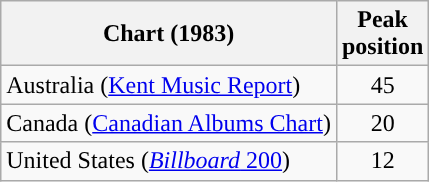<table class="wikitable">
<tr>
<th scope="col">Chart (1983)</th>
<th>Peak<br>position</th>
</tr>
<tr>
<td>Australia (<a href='#'>Kent Music Report</a>)</td>
<td style="text-align:center;">45</td>
</tr>
<tr>
<td>Canada (<a href='#'>Canadian Albums Chart</a>)</td>
<td align="center">20</td>
</tr>
<tr>
<td>United States (<a href='#'><em>Billboard</em> 200</a>)</td>
<td style="text-align:center;">12</td>
</tr>
</table>
